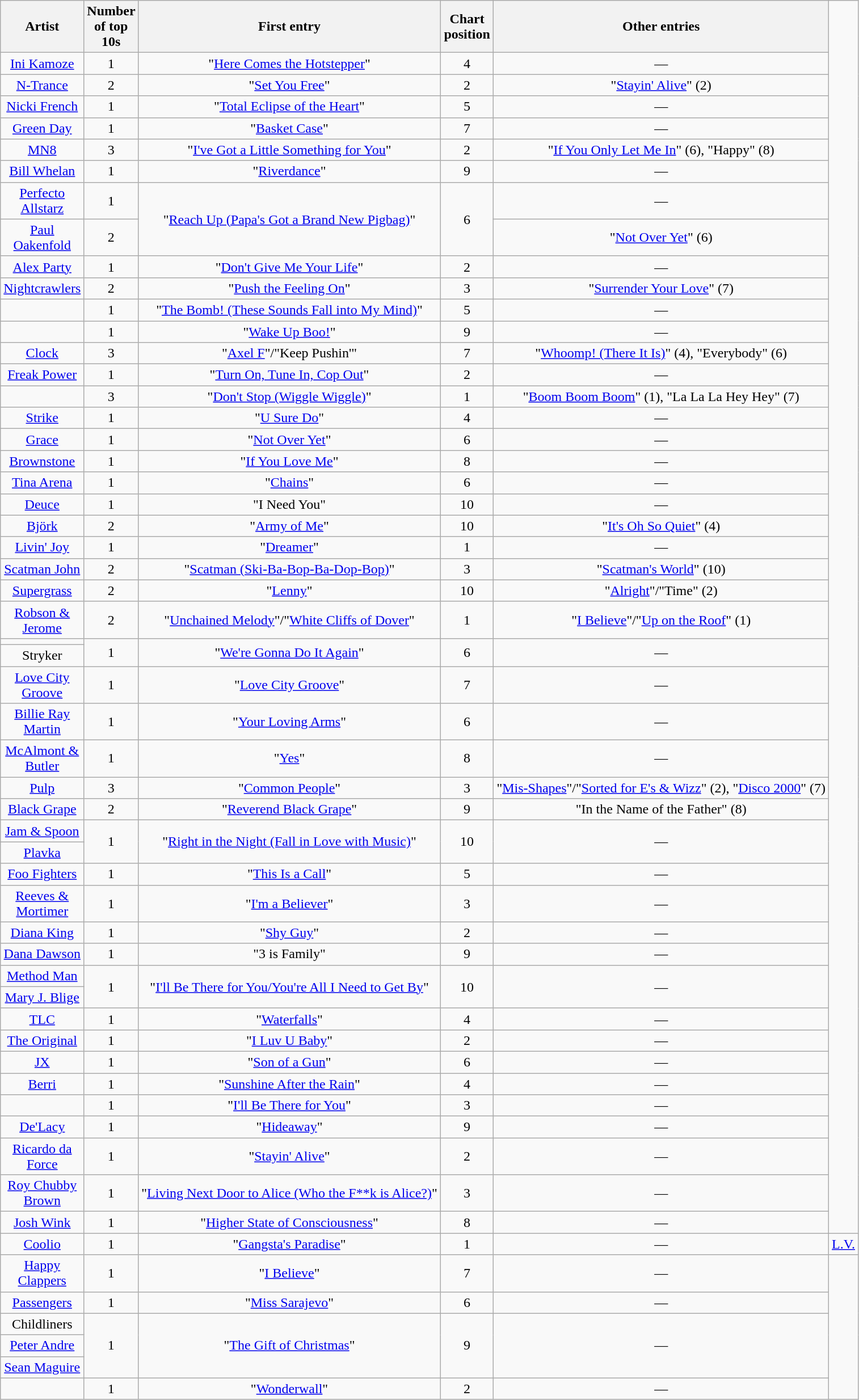<table class="wikitable sortable mw-collapsible mw-collapsed" style="text-align: center;">
<tr>
<th scope="col" style="width:55px;">Artist</th>
<th scope="col" style="width:55px;" data-sort-type="number">Number of top 10s</th>
<th scope="col" style="text-align:center;">First entry</th>
<th scope="col" style="width:55px;" data-sort-type="number">Chart position</th>
<th scope="col" style="text-align:center;">Other entries</th>
</tr>
<tr>
<td><a href='#'>Ini Kamoze</a></td>
<td>1</td>
<td>"<a href='#'>Here Comes the Hotstepper</a>"</td>
<td>4</td>
<td>—</td>
</tr>
<tr>
<td><a href='#'>N-Trance</a></td>
<td>2</td>
<td>"<a href='#'>Set You Free</a>"</td>
<td>2</td>
<td>"<a href='#'>Stayin' Alive</a>" (2)</td>
</tr>
<tr>
<td><a href='#'>Nicki French</a></td>
<td>1</td>
<td>"<a href='#'>Total Eclipse of the Heart</a>"</td>
<td>5</td>
<td>—</td>
</tr>
<tr>
<td><a href='#'>Green Day</a></td>
<td>1</td>
<td>"<a href='#'>Basket Case</a>"</td>
<td>7</td>
<td>—</td>
</tr>
<tr>
<td><a href='#'>MN8</a></td>
<td>3</td>
<td>"<a href='#'>I've Got a Little Something for You</a>"</td>
<td>2</td>
<td>"<a href='#'>If You Only Let Me In</a>" (6), "Happy" (8)</td>
</tr>
<tr>
<td><a href='#'>Bill Whelan</a></td>
<td>1</td>
<td>"<a href='#'>Riverdance</a>"</td>
<td>9</td>
<td>—</td>
</tr>
<tr>
<td><a href='#'>Perfecto Allstarz</a></td>
<td>1</td>
<td rowspan="2">"<a href='#'>Reach Up (Papa's Got a Brand New Pigbag)</a>"</td>
<td rowspan="2">6</td>
<td>—</td>
</tr>
<tr>
<td><a href='#'>Paul Oakenfold</a></td>
<td>2</td>
<td>"<a href='#'>Not Over Yet</a>" (6)</td>
</tr>
<tr>
<td><a href='#'>Alex Party</a></td>
<td>1</td>
<td>"<a href='#'>Don't Give Me Your Life</a>"</td>
<td>2</td>
<td>—</td>
</tr>
<tr>
<td><a href='#'>Nightcrawlers</a></td>
<td>2</td>
<td>"<a href='#'>Push the Feeling On</a>"</td>
<td>3</td>
<td>"<a href='#'>Surrender Your Love</a>" (7)</td>
</tr>
<tr>
<td></td>
<td>1</td>
<td>"<a href='#'>The Bomb! (These Sounds Fall into My Mind)</a>"</td>
<td>5</td>
<td>—</td>
</tr>
<tr>
<td></td>
<td>1</td>
<td>"<a href='#'>Wake Up Boo!</a>"</td>
<td>9</td>
<td>—</td>
</tr>
<tr>
<td><a href='#'>Clock</a></td>
<td>3</td>
<td>"<a href='#'>Axel F</a>"/"Keep Pushin'"</td>
<td>7</td>
<td>"<a href='#'>Whoomp! (There It Is)</a>" (4), "Everybody" (6)</td>
</tr>
<tr>
<td><a href='#'>Freak Power</a></td>
<td>1</td>
<td>"<a href='#'>Turn On, Tune In, Cop Out</a>"</td>
<td>2</td>
<td>—</td>
</tr>
<tr>
<td></td>
<td>3</td>
<td>"<a href='#'>Don't Stop (Wiggle Wiggle)</a>"</td>
<td>1</td>
<td>"<a href='#'>Boom Boom Boom</a>" (1), "La La La Hey Hey" (7)</td>
</tr>
<tr>
<td><a href='#'>Strike</a></td>
<td>1</td>
<td>"<a href='#'>U Sure Do</a>"</td>
<td>4</td>
<td>—</td>
</tr>
<tr>
<td><a href='#'>Grace</a></td>
<td>1</td>
<td>"<a href='#'>Not Over Yet</a>"</td>
<td>6</td>
<td>—</td>
</tr>
<tr>
<td><a href='#'>Brownstone</a></td>
<td>1</td>
<td>"<a href='#'>If You Love Me</a>"</td>
<td>8</td>
<td>—</td>
</tr>
<tr>
<td><a href='#'>Tina Arena</a></td>
<td>1</td>
<td>"<a href='#'>Chains</a>"</td>
<td>6</td>
<td>—</td>
</tr>
<tr>
<td><a href='#'>Deuce</a></td>
<td>1</td>
<td>"I Need You"</td>
<td>10</td>
<td>—</td>
</tr>
<tr>
<td><a href='#'>Björk</a></td>
<td>2</td>
<td>"<a href='#'>Army of Me</a>"</td>
<td>10</td>
<td>"<a href='#'>It's Oh So Quiet</a>" (4)</td>
</tr>
<tr>
<td><a href='#'>Livin' Joy</a></td>
<td>1</td>
<td>"<a href='#'>Dreamer</a>"</td>
<td>1</td>
<td>—</td>
</tr>
<tr>
<td><a href='#'>Scatman John</a></td>
<td>2</td>
<td>"<a href='#'>Scatman (Ski-Ba-Bop-Ba-Dop-Bop)</a>"</td>
<td>3</td>
<td>"<a href='#'>Scatman's World</a>" (10)</td>
</tr>
<tr>
<td><a href='#'>Supergrass</a></td>
<td>2</td>
<td>"<a href='#'>Lenny</a>"</td>
<td>10</td>
<td>"<a href='#'>Alright</a>"/"Time" (2)</td>
</tr>
<tr>
<td><a href='#'>Robson & Jerome</a></td>
<td>2</td>
<td>"<a href='#'>Unchained Melody</a>"/"<a href='#'>White Cliffs of Dover</a>"</td>
<td>1</td>
<td>"<a href='#'>I Believe</a>"/"<a href='#'>Up on the Roof</a>" (1)</td>
</tr>
<tr>
<td></td>
<td rowspan="2">1</td>
<td rowspan="2">"<a href='#'>We're Gonna Do It Again</a>"</td>
<td rowspan="2">6</td>
<td rowspan="2">—</td>
</tr>
<tr>
<td>Stryker</td>
</tr>
<tr>
<td><a href='#'>Love City Groove</a></td>
<td>1</td>
<td>"<a href='#'>Love City Groove</a>"</td>
<td>7</td>
<td>—</td>
</tr>
<tr>
<td><a href='#'>Billie Ray Martin</a></td>
<td>1</td>
<td>"<a href='#'>Your Loving Arms</a>"</td>
<td>6</td>
<td>—</td>
</tr>
<tr>
<td><a href='#'>McAlmont & Butler</a></td>
<td>1</td>
<td>"<a href='#'>Yes</a>"</td>
<td>8</td>
<td>—</td>
</tr>
<tr>
<td><a href='#'>Pulp</a></td>
<td>3</td>
<td>"<a href='#'>Common People</a>"</td>
<td>3</td>
<td>"<a href='#'>Mis-Shapes</a>"/"<a href='#'>Sorted for E's & Wizz</a>" (2), "<a href='#'>Disco 2000</a>" (7)</td>
</tr>
<tr>
<td><a href='#'>Black Grape</a></td>
<td>2</td>
<td>"<a href='#'>Reverend Black Grape</a>"</td>
<td>9</td>
<td>"In the Name of the Father" (8)</td>
</tr>
<tr>
<td><a href='#'>Jam & Spoon</a></td>
<td rowspan="2">1</td>
<td rowspan="2">"<a href='#'>Right in the Night (Fall in Love with Music)</a>"</td>
<td rowspan="2">10</td>
<td rowspan="2">—</td>
</tr>
<tr>
<td><a href='#'>Plavka</a></td>
</tr>
<tr>
<td><a href='#'>Foo Fighters</a></td>
<td>1</td>
<td>"<a href='#'>This Is a Call</a>"</td>
<td>5</td>
<td>—</td>
</tr>
<tr>
<td><a href='#'>Reeves & Mortimer</a></td>
<td>1</td>
<td>"<a href='#'>I'm a Believer</a>"</td>
<td>3</td>
<td>—</td>
</tr>
<tr>
<td><a href='#'>Diana King</a></td>
<td>1</td>
<td>"<a href='#'>Shy Guy</a>"</td>
<td>2</td>
<td>—</td>
</tr>
<tr>
<td><a href='#'>Dana Dawson</a></td>
<td>1</td>
<td>"3 is Family"</td>
<td>9</td>
<td>—</td>
</tr>
<tr>
<td><a href='#'>Method Man</a></td>
<td rowspan="2">1</td>
<td rowspan="2">"<a href='#'>I'll Be There for You/You're All I Need to Get By</a>"</td>
<td rowspan="2">10</td>
<td rowspan="2">—</td>
</tr>
<tr>
<td><a href='#'>Mary J. Blige</a></td>
</tr>
<tr>
<td><a href='#'>TLC</a></td>
<td>1</td>
<td>"<a href='#'>Waterfalls</a>"</td>
<td>4</td>
<td>—</td>
</tr>
<tr>
<td><a href='#'>The Original</a></td>
<td>1</td>
<td>"<a href='#'>I Luv U Baby</a>"</td>
<td>2</td>
<td>—</td>
</tr>
<tr>
<td><a href='#'>JX</a></td>
<td>1</td>
<td>"<a href='#'>Son of a Gun</a>"</td>
<td>6</td>
<td>—</td>
</tr>
<tr>
<td><a href='#'>Berri</a></td>
<td>1</td>
<td>"<a href='#'>Sunshine After the Rain</a>"</td>
<td>4</td>
<td>—</td>
</tr>
<tr>
<td></td>
<td>1</td>
<td>"<a href='#'>I'll Be There for You</a>"</td>
<td>3</td>
<td>—</td>
</tr>
<tr>
<td><a href='#'>De'Lacy</a></td>
<td>1</td>
<td>"<a href='#'>Hideaway</a>"</td>
<td>9</td>
<td>—</td>
</tr>
<tr>
<td><a href='#'>Ricardo da Force</a></td>
<td>1</td>
<td>"<a href='#'>Stayin' Alive</a>"</td>
<td>2</td>
<td>—</td>
</tr>
<tr>
<td><a href='#'>Roy Chubby Brown</a></td>
<td>1</td>
<td>"<a href='#'>Living Next Door to Alice (Who the F**k is Alice?)</a>"</td>
<td>3</td>
<td>—</td>
</tr>
<tr>
<td><a href='#'>Josh Wink</a></td>
<td>1</td>
<td>"<a href='#'>Higher State of Consciousness</a>"</td>
<td>8</td>
<td>—</td>
</tr>
<tr>
<td rowspan="2"><a href='#'>Coolio</a></td>
<td rowspan="2">1</td>
<td rowspan="2">"<a href='#'>Gangsta's Paradise</a>"</td>
<td rowspan="2">1</td>
<td rowspan="2">—</td>
</tr>
<tr>
<td><a href='#'>L.V.</a></td>
</tr>
<tr>
<td><a href='#'>Happy Clappers</a></td>
<td>1</td>
<td>"<a href='#'>I Believe</a>"</td>
<td>7</td>
<td>—</td>
</tr>
<tr>
<td><a href='#'>Passengers</a></td>
<td>1</td>
<td>"<a href='#'>Miss Sarajevo</a>"</td>
<td>6</td>
<td>—</td>
</tr>
<tr>
<td>Childliners</td>
<td rowspan="3">1</td>
<td rowspan="3">"<a href='#'>The Gift of Christmas</a>"</td>
<td rowspan="3">9</td>
<td rowspan="3">—</td>
</tr>
<tr>
<td><a href='#'>Peter Andre</a></td>
</tr>
<tr>
<td><a href='#'>Sean Maguire</a></td>
</tr>
<tr>
<td></td>
<td>1</td>
<td>"<a href='#'>Wonderwall</a>"</td>
<td>2</td>
<td>—</td>
</tr>
</table>
